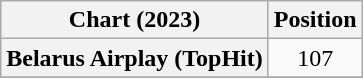<table class="wikitable plainrowheaders" style="text-align:center;">
<tr>
<th scope="col">Chart (2023)</th>
<th scope="col">Position</th>
</tr>
<tr>
<th scope="row">Belarus Airplay (TopHit)</th>
<td>107</td>
</tr>
<tr>
</tr>
</table>
